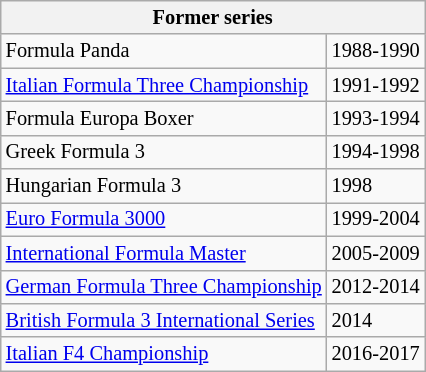<table class="wikitable" border="1" style="font-size:85%;">
<tr>
<th colspan=2>Former series</th>
</tr>
<tr>
<td>Formula Panda</td>
<td>1988-1990</td>
</tr>
<tr>
<td><a href='#'>Italian Formula Three Championship</a></td>
<td>1991-1992</td>
</tr>
<tr>
<td>Formula Europa Boxer</td>
<td>1993-1994</td>
</tr>
<tr>
<td>Greek Formula 3</td>
<td>1994-1998</td>
</tr>
<tr>
<td>Hungarian Formula 3</td>
<td>1998</td>
</tr>
<tr>
<td><a href='#'>Euro Formula 3000</a></td>
<td>1999-2004</td>
</tr>
<tr>
<td><a href='#'>International Formula Master</a></td>
<td>2005-2009</td>
</tr>
<tr>
<td><a href='#'>German Formula Three Championship</a></td>
<td>2012-2014</td>
</tr>
<tr>
<td><a href='#'>British Formula 3 International Series</a></td>
<td>2014</td>
</tr>
<tr>
<td><a href='#'>Italian F4 Championship</a></td>
<td>2016-2017</td>
</tr>
</table>
